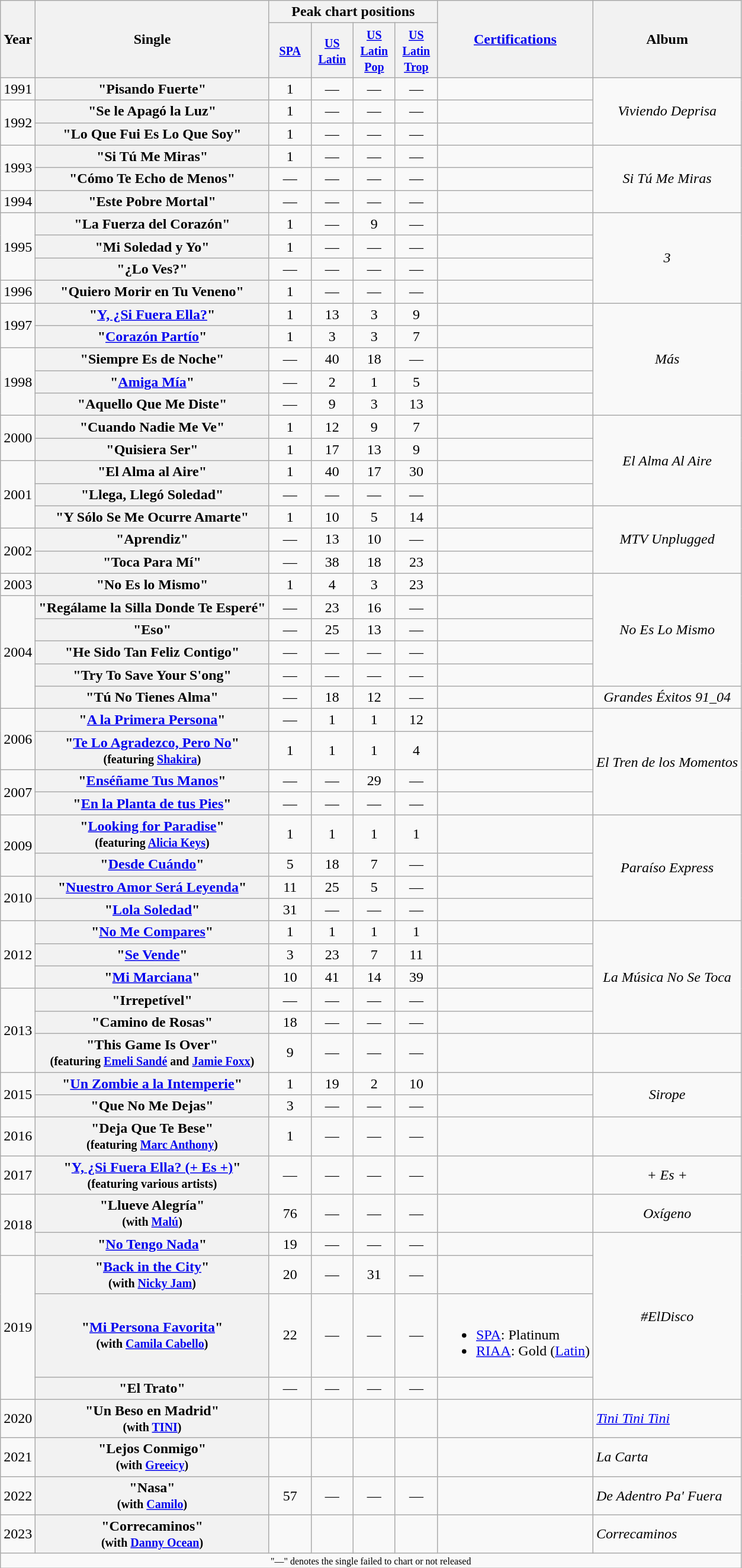<table class="wikitable plainrowheaders">
<tr>
<th rowspan="2">Year</th>
<th rowspan="2">Single</th>
<th colspan="4">Peak chart positions</th>
<th scope="col" rowspan="2"><a href='#'>Certifications</a></th>
<th rowspan="2">Album</th>
</tr>
<tr>
<th width="40"><small><a href='#'>SPA</a></small><br></th>
<th width="40"><small><a href='#'>US <br>Latin</a></small><br></th>
<th width="40"><small><a href='#'>US<br>Latin <br>Pop</a></small><br></th>
<th width="40"><small><a href='#'>US<br>Latin<br>Trop</a></small><br></th>
</tr>
<tr>
<td style="text-align:center">1991</td>
<th scope="row">"Pisando Fuerte"</th>
<td style="text-align:center">1</td>
<td style="text-align:center">—</td>
<td style="text-align:center">—</td>
<td style="text-align:center">—</td>
<td></td>
<td style="text-align:center" rowspan="3"><em>Viviendo Deprisa</em></td>
</tr>
<tr>
<td style="text-align:center" rowspan="2">1992</td>
<th scope="row">"Se le Apagó la Luz"</th>
<td style="text-align:center">1</td>
<td style="text-align:center">—</td>
<td style="text-align:center">—</td>
<td style="text-align:center">—</td>
<td></td>
</tr>
<tr>
<th scope="row">"Lo Que Fui Es Lo Que Soy"</th>
<td style="text-align:center">1</td>
<td style="text-align:center">—</td>
<td style="text-align:center">—</td>
<td style="text-align:center">—</td>
<td></td>
</tr>
<tr>
<td style="text-align:center"  rowspan="2">1993</td>
<th scope="row">"Si Tú Me Miras"</th>
<td style="text-align:center">1</td>
<td style="text-align:center">—</td>
<td style="text-align:center">—</td>
<td style="text-align:center">—</td>
<td></td>
<td style="text-align:center"  rowspan="3"><em>Si Tú Me Miras</em></td>
</tr>
<tr>
<th scope="row">"Cómo Te Echo de Menos"</th>
<td style="text-align:center">—</td>
<td style="text-align:center">—</td>
<td style="text-align:center">—</td>
<td style="text-align:center">—</td>
<td></td>
</tr>
<tr>
<td style="text-align:center">1994</td>
<th scope="row">"Este Pobre Mortal"</th>
<td style="text-align:center">—</td>
<td style="text-align:center">—</td>
<td style="text-align:center">—</td>
<td style="text-align:center">—</td>
<td></td>
</tr>
<tr>
<td style="text-align:center"  rowspan="3">1995</td>
<th scope="row">"La Fuerza del Corazón"</th>
<td style="text-align:center">1</td>
<td style="text-align:center">—</td>
<td style="text-align:center">9</td>
<td style="text-align:center">—</td>
<td></td>
<td style="text-align:center"  rowspan="4"><em>3</em></td>
</tr>
<tr>
<th scope="row">"Mi Soledad y Yo"</th>
<td style="text-align:center">1</td>
<td style="text-align:center">—</td>
<td style="text-align:center">—</td>
<td style="text-align:center">—</td>
<td></td>
</tr>
<tr>
<th scope="row">"¿Lo Ves?"</th>
<td style="text-align:center">—</td>
<td style="text-align:center">—</td>
<td style="text-align:center">—</td>
<td style="text-align:center">—</td>
<td></td>
</tr>
<tr>
<td style="text-align:center">1996</td>
<th scope="row">"Quiero Morir en Tu Veneno"</th>
<td style="text-align:center">1</td>
<td style="text-align:center">—</td>
<td style="text-align:center">—</td>
<td style="text-align:center">—</td>
<td></td>
</tr>
<tr>
<td style="text-align:center" rowspan="2">1997</td>
<th scope="row">"<a href='#'>Y, ¿Si Fuera Ella?</a>"</th>
<td style="text-align:center">1</td>
<td style="text-align:center">13</td>
<td style="text-align:center">3</td>
<td style="text-align:center">9</td>
<td></td>
<td style="text-align:center" rowspan="5"><em>Más</em></td>
</tr>
<tr>
<th scope="row">"<a href='#'>Corazón Partío</a>"</th>
<td style="text-align:center">1</td>
<td style="text-align:center">3</td>
<td style="text-align:center">3</td>
<td style="text-align:center">7</td>
<td></td>
</tr>
<tr>
<td style="text-align:center" rowspan="3">1998</td>
<th scope="row">"Siempre Es de Noche"</th>
<td style="text-align:center">—</td>
<td style="text-align:center">40</td>
<td style="text-align:center">18</td>
<td style="text-align:center">—</td>
<td></td>
</tr>
<tr>
<th scope="row">"<a href='#'>Amiga Mía</a>"</th>
<td style="text-align:center">—</td>
<td style="text-align:center">2</td>
<td style="text-align:center">1</td>
<td style="text-align:center">5</td>
<td></td>
</tr>
<tr>
<th scope="row">"Aquello Que Me Diste"</th>
<td style="text-align:center">—</td>
<td style="text-align:center">9</td>
<td style="text-align:center">3</td>
<td style="text-align:center">13</td>
<td></td>
</tr>
<tr>
<td style="text-align:center" rowspan="2">2000</td>
<th scope="row">"Cuando Nadie Me Ve"</th>
<td style="text-align:center">1</td>
<td style="text-align:center">12</td>
<td style="text-align:center">9</td>
<td style="text-align:center">7</td>
<td></td>
<td style="text-align:center" rowspan="4"><em>El Alma Al Aire</em></td>
</tr>
<tr>
<th scope="row">"Quisiera Ser"</th>
<td style="text-align:center">1</td>
<td style="text-align:center">17</td>
<td style="text-align:center">13</td>
<td style="text-align:center">9</td>
<td></td>
</tr>
<tr>
<td style="text-align:center" rowspan="3">2001</td>
<th scope="row">"El Alma al Aire"</th>
<td style="text-align:center">1</td>
<td style="text-align:center">40</td>
<td style="text-align:center">17</td>
<td style="text-align:center">30</td>
<td></td>
</tr>
<tr>
<th scope="row">"Llega, Llegó Soledad"</th>
<td style="text-align:center">—</td>
<td style="text-align:center">—</td>
<td style="text-align:center">—</td>
<td style="text-align:center">—</td>
<td></td>
</tr>
<tr>
<th scope="row">"Y Sólo Se Me Ocurre Amarte"</th>
<td style="text-align:center">1</td>
<td style="text-align:center">10</td>
<td style="text-align:center">5</td>
<td style="text-align:center">14</td>
<td></td>
<td style="text-align:center" rowspan="3"><em>MTV Unplugged</em></td>
</tr>
<tr>
<td style="text-align:center" rowspan="2">2002</td>
<th scope="row">"Aprendiz"</th>
<td style="text-align:center">—</td>
<td style="text-align:center">13</td>
<td style="text-align:center">10</td>
<td style="text-align:center">—</td>
<td></td>
</tr>
<tr>
<th scope="row">"Toca Para Mí"</th>
<td style="text-align:center">—</td>
<td style="text-align:center">38</td>
<td style="text-align:center">18</td>
<td style="text-align:center">23</td>
<td></td>
</tr>
<tr>
<td style="text-align:center">2003</td>
<th scope="row">"No Es lo Mismo"</th>
<td style="text-align:center">1</td>
<td style="text-align:center">4</td>
<td style="text-align:center">3</td>
<td style="text-align:center">23</td>
<td></td>
<td style="text-align:center" rowspan="5"><em>No Es Lo Mismo</em></td>
</tr>
<tr>
<td style="text-align:center" rowspan="5">2004</td>
<th scope="row">"Regálame la Silla Donde Te Esperé"</th>
<td style="text-align:center">—</td>
<td style="text-align:center">23</td>
<td style="text-align:center">16</td>
<td style="text-align:center">—</td>
<td></td>
</tr>
<tr>
<th scope="row">"Eso"</th>
<td style="text-align:center">—</td>
<td style="text-align:center">25</td>
<td style="text-align:center">13</td>
<td style="text-align:center">—</td>
<td></td>
</tr>
<tr>
<th scope="row">"He Sido Tan Feliz Contigo"</th>
<td style="text-align:center">—</td>
<td style="text-align:center">—</td>
<td style="text-align:center">—</td>
<td style="text-align:center">—</td>
<td></td>
</tr>
<tr>
<th scope="row">"Try To Save Your S'ong"</th>
<td style="text-align:center">—</td>
<td style="text-align:center">—</td>
<td style="text-align:center">—</td>
<td style="text-align:center">—</td>
<td></td>
</tr>
<tr>
<th scope="row">"Tú No Tienes Alma"</th>
<td style="text-align:center">—</td>
<td style="text-align:center">18</td>
<td style="text-align:center">12</td>
<td style="text-align:center">—</td>
<td></td>
<td style="text-align:center"><em>Grandes Éxitos 91_04</em></td>
</tr>
<tr>
<td style="text-align:center" rowspan="2">2006</td>
<th scope="row">"<a href='#'>A la Primera Persona</a>"</th>
<td style="text-align:center">—</td>
<td style="text-align:center">1</td>
<td style="text-align:center">1</td>
<td style="text-align:center">12</td>
<td></td>
<td style="text-align:center" rowspan="4"><em>El Tren de los Momentos</em></td>
</tr>
<tr>
<th scope="row">"<a href='#'>Te Lo Agradezco, Pero No</a>"<br><small>(featuring <a href='#'>Shakira</a>)</small></th>
<td style="text-align:center">1</td>
<td style="text-align:center">1</td>
<td style="text-align:center">1</td>
<td style="text-align:center">4</td>
<td></td>
</tr>
<tr>
<td style="text-align:center" rowspan="2">2007</td>
<th scope="row">"<a href='#'>Enséñame Tus Manos</a>"</th>
<td style="text-align:center">—</td>
<td style="text-align:center">—</td>
<td style="text-align:center">29</td>
<td style="text-align:center">—</td>
<td></td>
</tr>
<tr>
<th scope="row">"<a href='#'>En la Planta de tus Pies</a>"</th>
<td style="text-align:center">—</td>
<td style="text-align:center">—</td>
<td style="text-align:center">—</td>
<td style="text-align:center">—</td>
<td></td>
</tr>
<tr>
<td style="text-align:center" rowspan="2">2009</td>
<th scope="row">"<a href='#'>Looking for Paradise</a>"<br><small>(featuring <a href='#'>Alicia Keys</a>)</small></th>
<td style="text-align:center">1</td>
<td style="text-align:center">1</td>
<td style="text-align:center">1</td>
<td style="text-align:center">1</td>
<td></td>
<td style="text-align:center" rowspan="4"><em>Paraíso Express</em></td>
</tr>
<tr>
<th scope="row">"<a href='#'>Desde Cuándo</a>"</th>
<td style="text-align:center">5</td>
<td style="text-align:center">18</td>
<td style="text-align:center">7</td>
<td style="text-align:center">—</td>
<td></td>
</tr>
<tr>
<td style="text-align:center" rowspan="2">2010</td>
<th scope="row">"<a href='#'>Nuestro Amor Será Leyenda</a>"</th>
<td style="text-align:center">11</td>
<td style="text-align:center">25</td>
<td style="text-align:center">5</td>
<td style="text-align:center">—</td>
<td></td>
</tr>
<tr>
<th scope="row">"<a href='#'>Lola Soledad</a>"</th>
<td style="text-align:center">31</td>
<td style="text-align:center">—</td>
<td style="text-align:center">—</td>
<td style="text-align:center">—</td>
<td></td>
</tr>
<tr>
<td style="text-align:center" rowspan="3">2012</td>
<th scope="row">"<a href='#'>No Me Compares</a>"<br></th>
<td style="text-align:center">1</td>
<td style="text-align:center">1</td>
<td style="text-align:center">1</td>
<td style="text-align:center">1</td>
<td></td>
<td style="text-align:center" rowspan="5"><em>La Música No Se Toca</em></td>
</tr>
<tr>
<th scope="row">"<a href='#'>Se Vende</a>"</th>
<td style="text-align:center">3</td>
<td style="text-align:center">23</td>
<td style="text-align:center">7</td>
<td style="text-align:center">11</td>
<td></td>
</tr>
<tr>
<th scope="row">"<a href='#'>Mi Marciana</a>"</th>
<td style="text-align:center">10</td>
<td style="text-align:center">41</td>
<td style="text-align:center">14</td>
<td style="text-align:center">39</td>
<td></td>
</tr>
<tr>
<td style="text-align:center" rowspan="3">2013</td>
<th scope="row">"Irrepetível"<br></th>
<td style="text-align:center">—</td>
<td style="text-align:center">—</td>
<td style="text-align:center">—</td>
<td style="text-align:center">—</td>
<td></td>
</tr>
<tr>
<th scope="row">"Camino de Rosas"</th>
<td style="text-align:center">18</td>
<td style="text-align:center">—</td>
<td style="text-align:center">—</td>
<td style="text-align:center">—</td>
<td></td>
</tr>
<tr>
<th scope="row">"This Game Is Over"<br><small>(featuring <a href='#'>Emeli Sandé</a> and <a href='#'>Jamie Foxx</a>)</small></th>
<td style="text-align:center">9</td>
<td style="text-align:center">—</td>
<td style="text-align:center">—</td>
<td style="text-align:center">—</td>
<td></td>
<td></td>
</tr>
<tr>
<td style="text-align:center" rowspan="2">2015</td>
<th scope="row">"<a href='#'>Un Zombie a la Intemperie</a>"</th>
<td style="text-align:center">1</td>
<td style="text-align:center">19</td>
<td style="text-align:center">2</td>
<td style="text-align:center">10</td>
<td></td>
<td style="text-align:center" rowspan="2"><em>Sirope</em></td>
</tr>
<tr>
<th scope="row">"Que No Me Dejas"</th>
<td style="text-align:center">3</td>
<td style="text-align:center">—</td>
<td style="text-align:center">—</td>
<td style="text-align:center">—</td>
<td></td>
</tr>
<tr>
<td style="text-align:center">2016</td>
<th scope="row">"Deja Que Te Bese"<br><small>(featuring <a href='#'>Marc Anthony</a>)</small></th>
<td style="text-align:center">1</td>
<td style="text-align:center">—</td>
<td style="text-align:center">—</td>
<td style="text-align:center">—</td>
<td></td>
<td></td>
</tr>
<tr>
<td style="text-align:center">2017</td>
<th scope="row">"<a href='#'>Y, ¿Si Fuera Ella? (+ Es +)</a>"<br><small>(featuring various artists)</small></th>
<td style="text-align:center">—</td>
<td style="text-align:center">—</td>
<td style="text-align:center">—</td>
<td style="text-align:center">—</td>
<td></td>
<td style="text-align:center"><em>+ Es +</em></td>
</tr>
<tr>
<td style="text-align:center" rowspan="2">2018</td>
<th scope="row">"Llueve Alegría"<br><small>(with <a href='#'>Malú</a>)</small></th>
<td style="text-align:center">76</td>
<td style="text-align:center">—</td>
<td style="text-align:center">—</td>
<td style="text-align:center">—</td>
<td></td>
<td style="text-align:center"><em>Oxígeno</em></td>
</tr>
<tr>
<th scope="row">"<a href='#'>No Tengo Nada</a>"</th>
<td style="text-align:center">19</td>
<td style="text-align:center">—</td>
<td style="text-align:center">—</td>
<td style="text-align:center">—</td>
<td></td>
<td style="text-align:center"  rowspan="4"><em>#ElDisco</em></td>
</tr>
<tr>
<td style="text-align:center" rowspan="3">2019</td>
<th scope="row">"<a href='#'>Back in the City</a>"<br><small>(with <a href='#'>Nicky Jam</a>)</small></th>
<td style="text-align:center">20</td>
<td style="text-align:center">—</td>
<td style="text-align:center">31</td>
<td style="text-align:center">—</td>
<td></td>
</tr>
<tr>
<th scope="row">"<a href='#'>Mi Persona Favorita</a>" <br><small>(with <a href='#'>Camila Cabello</a>)</small></th>
<td style="text-align:center">22</td>
<td style="text-align:center">—</td>
<td style="text-align:center">—</td>
<td style="text-align:center">—</td>
<td><br><ul><li><a href='#'>SPA</a>: Platinum</li><li><a href='#'>RIAA</a>: Gold <span>(<a href='#'>Latin</a>)</span></li></ul></td>
</tr>
<tr>
<th scope="row">"El Trato"</th>
<td style="text-align:center">—</td>
<td style="text-align:center">—</td>
<td style="text-align:center">—</td>
<td style="text-align:center">—</td>
</tr>
<tr>
<td>2020</td>
<th scope="row">"Un Beso en Madrid"<br><small>(with <a href='#'>TINI</a>)</small></th>
<td></td>
<td></td>
<td></td>
<td></td>
<td></td>
<td><em><a href='#'>Tini Tini Tini</a></em></td>
</tr>
<tr>
<td>2021</td>
<th scope="row">"Lejos Conmigo"<br><small>(with <a href='#'>Greeicy</a>)</small></th>
<td></td>
<td></td>
<td></td>
<td></td>
<td></td>
<td><em>La Carta</em></td>
</tr>
<tr>
<td style="text-align:center">2022</td>
<th scope="row">"Nasa"<br><small>(with <a href='#'>Camilo</a>)</small></th>
<td style="text-align:center">57<br></td>
<td style="text-align:center">—</td>
<td style="text-align:center">—</td>
<td style="text-align:center">—</td>
<td></td>
<td><em>De Adentro Pa' Fuera</em></td>
</tr>
<tr>
<td>2023</td>
<th scope="row">"Correcaminos"<br><small>(with <a href='#'>Danny Ocean</a>)</small></th>
<td></td>
<td></td>
<td></td>
<td></td>
<td></td>
<td><em>Correcaminos</em></td>
</tr>
<tr>
<td style="text-align:center; font-size:8pt"  colspan="15">"—" denotes the single failed to chart or not released</td>
</tr>
</table>
